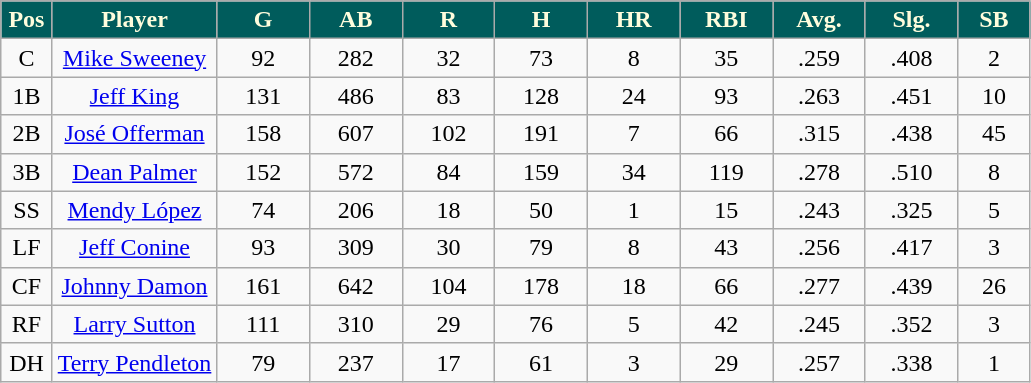<table class="wikitable sortable">
<tr>
<th style=" background:#005c5c; color:#FFFDDD;" width="5%">Pos</th>
<th style=" background:#005c5c; color:#FFFDDD;" width="16%">Player</th>
<th style=" background:#005c5c; color:#FFFDDD;" width="9%">G</th>
<th style=" background:#005c5c; color:#FFFDDD;" width="9%">AB</th>
<th style=" background:#005c5c; color:#FFFDDD;" width="9%">R</th>
<th style=" background:#005c5c; color:#FFFDDD;" width="9%">H</th>
<th style=" background:#005c5c; color:#FFFDDD;" width="9%">HR</th>
<th style=" background:#005c5c; color:#FFFDDD;" width="9%">RBI</th>
<th style=" background:#005c5c; color:#FFFDDD;" width="9%">Avg.</th>
<th style=" background:#005c5c; color:#FFFDDD;" width="9%">Slg.</th>
<th style=" background:#005c5c; color:#FFFDDD;" width="9%">SB</th>
</tr>
<tr align="center">
<td>C</td>
<td><a href='#'>Mike Sweeney</a></td>
<td>92</td>
<td>282</td>
<td>32</td>
<td>73</td>
<td>8</td>
<td>35</td>
<td>.259</td>
<td>.408</td>
<td>2</td>
</tr>
<tr align="center">
<td>1B</td>
<td><a href='#'>Jeff King</a></td>
<td>131</td>
<td>486</td>
<td>83</td>
<td>128</td>
<td>24</td>
<td>93</td>
<td>.263</td>
<td>.451</td>
<td>10</td>
</tr>
<tr align="center">
<td>2B</td>
<td><a href='#'>José Offerman</a></td>
<td>158</td>
<td>607</td>
<td>102</td>
<td>191</td>
<td>7</td>
<td>66</td>
<td>.315</td>
<td>.438</td>
<td>45</td>
</tr>
<tr align="center">
<td>3B</td>
<td><a href='#'>Dean Palmer</a></td>
<td>152</td>
<td>572</td>
<td>84</td>
<td>159</td>
<td>34</td>
<td>119</td>
<td>.278</td>
<td>.510</td>
<td>8</td>
</tr>
<tr align="center">
<td>SS</td>
<td><a href='#'>Mendy López</a></td>
<td>74</td>
<td>206</td>
<td>18</td>
<td>50</td>
<td>1</td>
<td>15</td>
<td>.243</td>
<td>.325</td>
<td>5</td>
</tr>
<tr align="center">
<td>LF</td>
<td><a href='#'>Jeff Conine</a></td>
<td>93</td>
<td>309</td>
<td>30</td>
<td>79</td>
<td>8</td>
<td>43</td>
<td>.256</td>
<td>.417</td>
<td>3</td>
</tr>
<tr align="center">
<td>CF</td>
<td><a href='#'>Johnny Damon</a></td>
<td>161</td>
<td>642</td>
<td>104</td>
<td>178</td>
<td>18</td>
<td>66</td>
<td>.277</td>
<td>.439</td>
<td>26</td>
</tr>
<tr align="center">
<td>RF</td>
<td><a href='#'>Larry Sutton</a></td>
<td>111</td>
<td>310</td>
<td>29</td>
<td>76</td>
<td>5</td>
<td>42</td>
<td>.245</td>
<td>.352</td>
<td>3</td>
</tr>
<tr align="center">
<td>DH</td>
<td><a href='#'>Terry Pendleton</a></td>
<td>79</td>
<td>237</td>
<td>17</td>
<td>61</td>
<td>3</td>
<td>29</td>
<td>.257</td>
<td>.338</td>
<td>1</td>
</tr>
</table>
